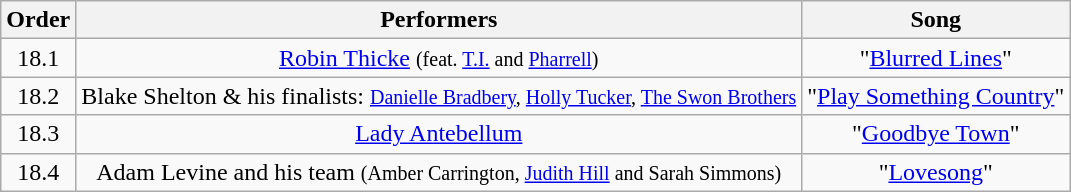<table class="wikitable" style="text-align:center;">
<tr>
<th>Order</th>
<th>Performers</th>
<th>Song</th>
</tr>
<tr>
<td>18.1</td>
<td><a href='#'>Robin Thicke</a> <small>(feat. <a href='#'>T.I.</a> and <a href='#'>Pharrell</a>)</small></td>
<td>"<a href='#'>Blurred Lines</a>"</td>
</tr>
<tr>
<td>18.2</td>
<td>Blake Shelton & his finalists: <small><a href='#'>Danielle Bradbery</a>, <a href='#'>Holly Tucker</a>, <a href='#'>The Swon Brothers</a></small></td>
<td>"<a href='#'>Play Something Country</a>"</td>
</tr>
<tr>
<td>18.3</td>
<td><a href='#'>Lady Antebellum</a></td>
<td>"<a href='#'>Goodbye Town</a>"</td>
</tr>
<tr>
<td>18.4</td>
<td>Adam Levine and his team <small>(Amber Carrington, <a href='#'>Judith Hill</a> and Sarah Simmons)</small></td>
<td>"<a href='#'>Lovesong</a>"</td>
</tr>
</table>
